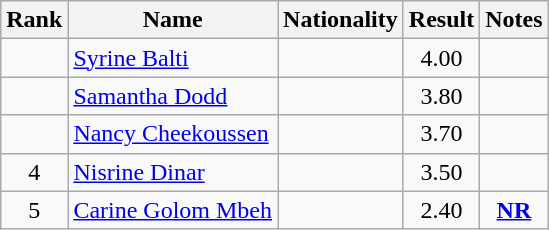<table class="wikitable sortable" style="text-align:center">
<tr>
<th>Rank</th>
<th>Name</th>
<th>Nationality</th>
<th>Result</th>
<th>Notes</th>
</tr>
<tr>
<td></td>
<td align=left><a href='#'>Syrine Balti</a></td>
<td align=left></td>
<td>4.00</td>
<td></td>
</tr>
<tr>
<td></td>
<td align=left><a href='#'>Samantha Dodd</a></td>
<td align=left></td>
<td>3.80</td>
<td></td>
</tr>
<tr>
<td></td>
<td align=left><a href='#'>Nancy Cheekoussen</a></td>
<td align=left></td>
<td>3.70</td>
<td></td>
</tr>
<tr>
<td>4</td>
<td align=left><a href='#'>Nisrine Dinar</a></td>
<td align=left></td>
<td>3.50</td>
<td></td>
</tr>
<tr>
<td>5</td>
<td align=left><a href='#'>Carine Golom Mbeh</a></td>
<td align=left></td>
<td>2.40</td>
<td><strong><a href='#'>NR</a></strong></td>
</tr>
</table>
